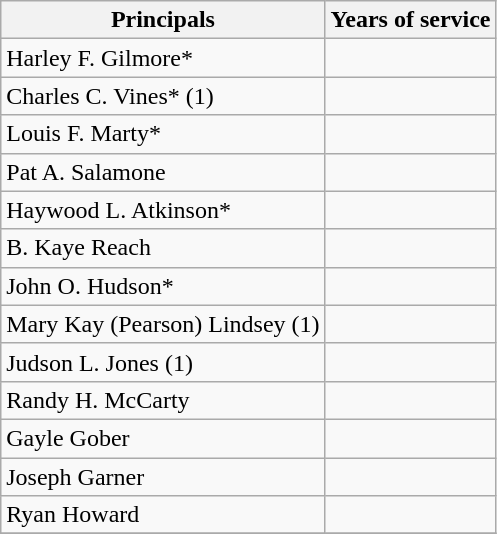<table class="wikitable">
<tr>
<th>Principals</th>
<th>Years of service</th>
</tr>
<tr>
<td>Harley F. Gilmore*</td>
<td></td>
</tr>
<tr>
<td>Charles C. Vines* (1)</td>
<td></td>
</tr>
<tr>
<td>Louis F. Marty*</td>
<td></td>
</tr>
<tr>
<td>Pat A. Salamone</td>
<td></td>
</tr>
<tr>
<td>Haywood L. Atkinson*</td>
<td></td>
</tr>
<tr>
<td>B. Kaye Reach</td>
<td></td>
</tr>
<tr>
<td>John O. Hudson*</td>
<td></td>
</tr>
<tr>
<td>Mary Kay (Pearson) Lindsey (1)</td>
<td></td>
</tr>
<tr>
<td>Judson L. Jones (1)</td>
<td></td>
</tr>
<tr>
<td>Randy H. McCarty</td>
<td></td>
</tr>
<tr>
<td>Gayle Gober</td>
<td></td>
</tr>
<tr>
<td>Joseph Garner</td>
<td></td>
</tr>
<tr>
<td>Ryan Howard</td>
<td></td>
</tr>
<tr>
</tr>
</table>
